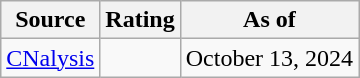<table class="wikitable">
<tr>
<th>Source</th>
<th>Rating</th>
<th>As of</th>
</tr>
<tr>
<td><a href='#'>CNalysis</a></td>
<td></td>
<td>October 13, 2024</td>
</tr>
</table>
